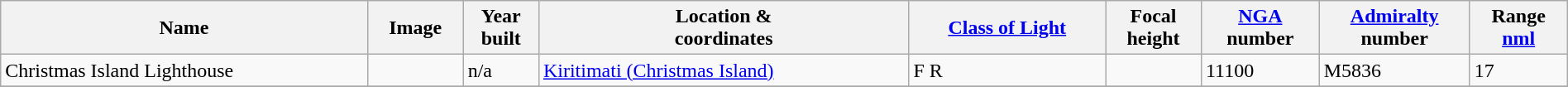<table class="wikitable sortable" style="width:100%">
<tr>
<th>Name</th>
<th>Image</th>
<th>Year<br>built</th>
<th>Location &<br> coordinates</th>
<th><a href='#'>Class of Light</a></th>
<th>Focal<br>height</th>
<th><a href='#'>NGA</a><br>number</th>
<th><a href='#'>Admiralty</a><br>number</th>
<th>Range<br><a href='#'>nml</a></th>
</tr>
<tr>
<td>Christmas Island Lighthouse</td>
<td></td>
<td>n/a</td>
<td><a href='#'>Kiritimati (Christmas Island)</a><br> </td>
<td>F R</td>
<td></td>
<td>11100</td>
<td>M5836</td>
<td>17</td>
</tr>
<tr>
</tr>
</table>
